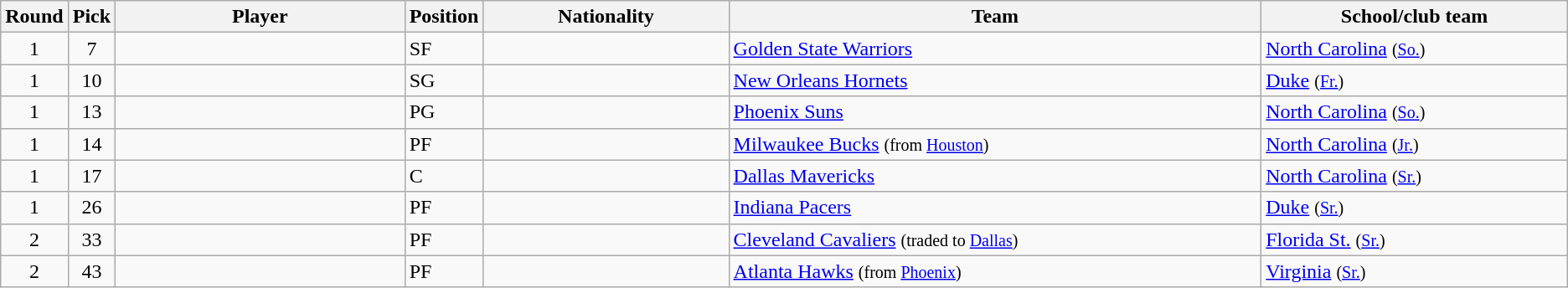<table class="wikitable sortable sortable">
<tr>
<th width="1%">Round</th>
<th width="1%">Pick</th>
<th width="19%">Player</th>
<th width="1%">Position</th>
<th width="16%">Nationality</th>
<th width="35%">Team</th>
<th width="20%">School/club team</th>
</tr>
<tr>
<td align=center>1</td>
<td align=center>7</td>
<td></td>
<td>SF</td>
<td></td>
<td><a href='#'>Golden State Warriors</a></td>
<td><a href='#'>North Carolina</a> <small>(<a href='#'>So.</a>)</small></td>
</tr>
<tr>
<td align=center>1</td>
<td align=center>10</td>
<td></td>
<td>SG</td>
<td></td>
<td><a href='#'>New Orleans Hornets</a></td>
<td><a href='#'>Duke</a> <small>(<a href='#'>Fr.</a>)</small></td>
</tr>
<tr>
<td align=center>1</td>
<td align=center>13</td>
<td></td>
<td>PG</td>
<td></td>
<td><a href='#'>Phoenix Suns</a></td>
<td><a href='#'>North Carolina</a> <small>(<a href='#'>So.</a>)</small></td>
</tr>
<tr>
<td align=center>1</td>
<td align=center>14</td>
<td></td>
<td>PF</td>
<td></td>
<td><a href='#'>Milwaukee Bucks</a> <small>(from <a href='#'>Houston</a>)</small></td>
<td><a href='#'>North Carolina</a> <small>(<a href='#'>Jr.</a>)</small></td>
</tr>
<tr>
<td align=center>1</td>
<td align=center>17</td>
<td></td>
<td>C</td>
<td></td>
<td><a href='#'>Dallas Mavericks</a></td>
<td><a href='#'>North Carolina</a> <small>(<a href='#'>Sr.</a>)</small></td>
</tr>
<tr>
<td align=center>1</td>
<td align=center>26</td>
<td></td>
<td>PF</td>
<td></td>
<td><a href='#'>Indiana Pacers</a></td>
<td><a href='#'>Duke</a> <small>(<a href='#'>Sr.</a>)</small></td>
</tr>
<tr>
<td align=center>2</td>
<td align=center>33</td>
<td></td>
<td>PF</td>
<td></td>
<td><a href='#'>Cleveland Cavaliers</a> <small>(traded to <a href='#'>Dallas</a>)</small></td>
<td><a href='#'>Florida St.</a> <small>(<a href='#'>Sr.</a>)</small></td>
</tr>
<tr>
<td align=center>2</td>
<td align=center>43</td>
<td></td>
<td>PF</td>
<td></td>
<td><a href='#'>Atlanta Hawks</a> <small>(from <a href='#'>Phoenix</a>)</small></td>
<td><a href='#'>Virginia</a> <small>(<a href='#'>Sr.</a>)</small></td>
</tr>
</table>
